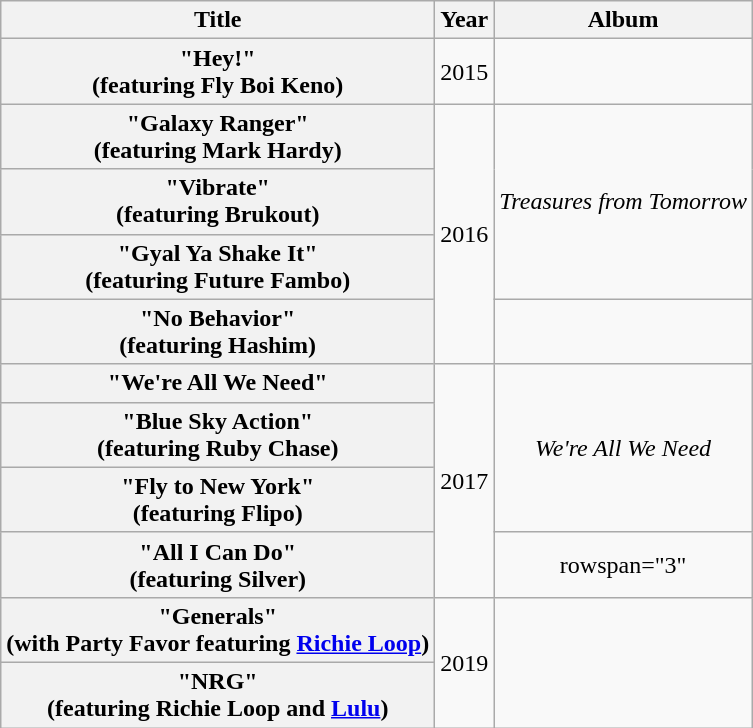<table class="wikitable plainrowheaders" style="text-align:center;">
<tr>
<th scope="col">Title</th>
<th scope="col">Year</th>
<th scope="col">Album</th>
</tr>
<tr>
<th scope="row">"Hey!"<br><span>(featuring Fly Boi Keno)</span></th>
<td>2015</td>
<td></td>
</tr>
<tr>
<th scope="row">"Galaxy Ranger"<br><span>(featuring Mark Hardy)</span></th>
<td rowspan="4">2016</td>
<td rowspan="3"><em>Treasures from Tomorrow</em></td>
</tr>
<tr>
<th scope="row">"Vibrate"<br><span>(featuring Brukout)</span></th>
</tr>
<tr>
<th scope="row">"Gyal Ya Shake It"<br><span>(featuring Future Fambo)</span></th>
</tr>
<tr>
<th scope="row">"No Behavior"<br><span>(featuring Hashim)</span></th>
<td></td>
</tr>
<tr>
<th scope="row">"We're All We Need"</th>
<td rowspan="4">2017</td>
<td rowspan="3"><em>We're All We Need</em></td>
</tr>
<tr>
<th scope="row">"Blue Sky Action" <br><span>(featuring Ruby Chase)</span></th>
</tr>
<tr>
<th scope="row">"Fly to New York" <br><span>(featuring Flipo)</span></th>
</tr>
<tr>
<th scope="row">"All I Can Do" <br><span>(featuring Silver)</span></th>
<td>rowspan="3" </td>
</tr>
<tr>
<th scope="row">"Generals" <br><span>(with Party Favor featuring <a href='#'>Richie Loop</a>)</span></th>
<td rowspan="2">2019</td>
</tr>
<tr>
<th scope="row">"NRG" <br><span>(featuring Richie Loop and <a href='#'>Lulu</a>)</span></th>
</tr>
</table>
